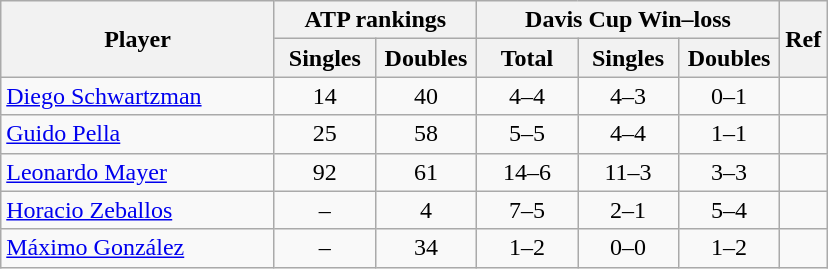<table class="wikitable sortable" style=text-align:center>
<tr>
<th rowspan=2 width="175">Player</th>
<th colspan=2>ATP rankings</th>
<th colspan=3>Davis Cup Win–loss</th>
<th rowspan=2 class="unsortable">Ref</th>
</tr>
<tr>
<th width="60">Singles</th>
<th width="60">Doubles</th>
<th width="60">Total</th>
<th width="60">Singles</th>
<th width="60">Doubles</th>
</tr>
<tr>
<td align=left><a href='#'>Diego Schwartzman</a></td>
<td>14</td>
<td>40</td>
<td>4–4</td>
<td>4–3</td>
<td>0–1</td>
<td></td>
</tr>
<tr>
<td align=left><a href='#'>Guido Pella</a></td>
<td>25</td>
<td>58</td>
<td>5–5</td>
<td>4–4</td>
<td>1–1</td>
<td></td>
</tr>
<tr>
<td align=left><a href='#'>Leonardo Mayer</a></td>
<td>92</td>
<td>61</td>
<td>14–6</td>
<td>11–3</td>
<td>3–3</td>
<td></td>
</tr>
<tr>
<td align=left><a href='#'>Horacio Zeballos</a></td>
<td>–</td>
<td>4</td>
<td>7–5</td>
<td>2–1</td>
<td>5–4</td>
<td></td>
</tr>
<tr>
<td align=left><a href='#'>Máximo González</a></td>
<td>–</td>
<td>34</td>
<td>1–2</td>
<td>0–0</td>
<td>1–2</td>
<td></td>
</tr>
</table>
